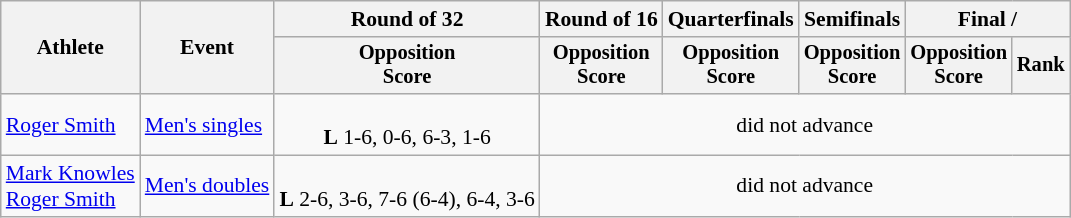<table class=wikitable style="font-size:90%">
<tr>
<th rowspan="2">Athlete</th>
<th rowspan="2">Event</th>
<th>Round of 32</th>
<th>Round of 16</th>
<th>Quarterfinals</th>
<th>Semifinals</th>
<th colspan="2">Final / </th>
</tr>
<tr style="font-size:95%">
<th>Opposition<br>Score</th>
<th>Opposition<br>Score</th>
<th>Opposition<br>Score</th>
<th>Opposition<br>Score</th>
<th>Opposition<br>Score</th>
<th>Rank</th>
</tr>
<tr align=center>
<td align=left><a href='#'>Roger Smith</a></td>
<td align=left><a href='#'>Men's singles</a></td>
<td><br><strong>L</strong> 1-6, 0-6, 6-3, 1-6</td>
<td colspan=5>did not advance</td>
</tr>
<tr align=center>
<td align=left><a href='#'>Mark Knowles</a><br><a href='#'>Roger Smith</a></td>
<td align=left><a href='#'>Men's doubles</a></td>
<td><br><strong>L</strong> 2-6, 3-6, 7-6 (6-4), 6-4, 3-6</td>
<td colspan=5>did not advance</td>
</tr>
</table>
